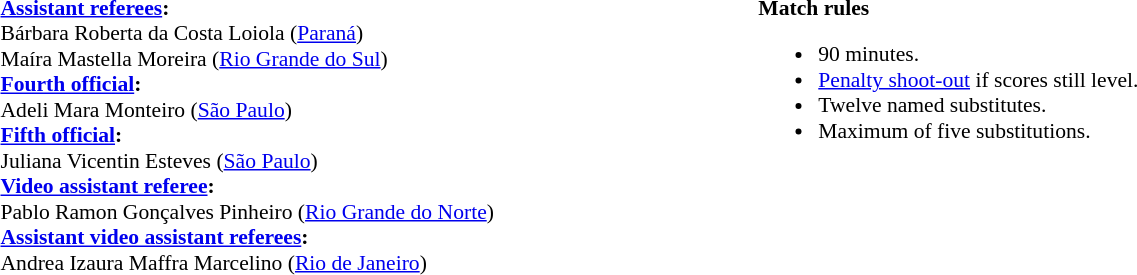<table width=100% style="font-size:90%">
<tr>
<td><br>
<strong><a href='#'>Assistant referees</a>:</strong>
<br>Bárbara Roberta da Costa Loiola (<a href='#'>Paraná</a>)
<br>Maíra Mastella Moreira (<a href='#'>Rio Grande do Sul</a>)
<br><strong><a href='#'>Fourth official</a>:</strong>
<br>Adeli Mara Monteiro (<a href='#'>São Paulo</a>)
<br><strong><a href='#'>Fifth official</a>:</strong>
<br>Juliana Vicentin Esteves (<a href='#'>São Paulo</a>)
<br><strong><a href='#'>Video assistant referee</a>:</strong>
<br>Pablo Ramon Gonçalves Pinheiro (<a href='#'>Rio Grande do Norte</a>)
<br><strong><a href='#'>Assistant video assistant referees</a>:</strong>
<br>Andrea Izaura Maffra Marcelino (<a href='#'>Rio de Janeiro</a>)</td>
<td style="width:60%; vertical-align:top;"><br><strong>Match rules</strong><ul><li>90 minutes.</li><li><a href='#'>Penalty shoot-out</a> if scores still level.</li><li>Twelve named substitutes.</li><li>Maximum of five substitutions.</li></ul></td>
</tr>
</table>
